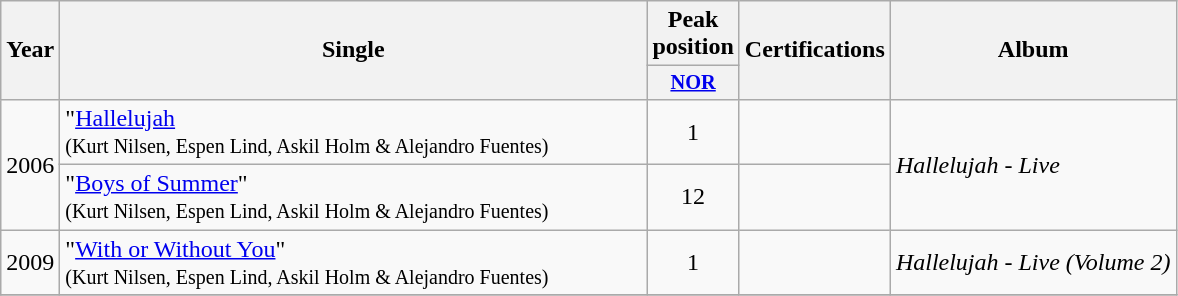<table class="wikitable plainrowheaders" style="text-align:center;">
<tr>
<th scope="col" rowspan="2">Year</th>
<th scope="col" rowspan="2" style="width:24em;">Single</th>
<th scope="col">Peak position</th>
<th scope="col" rowspan="2">Certifications</th>
<th scope="col" rowspan="2">Album</th>
</tr>
<tr>
<th scope="col" style="width:3em;font-size:85%;"><a href='#'>NOR</a><br></th>
</tr>
<tr>
<td rowspan=2>2006</td>
<td style="text-align:left;">"<a href='#'>Hallelujah</a> <br><small>(Kurt Nilsen, Espen Lind, Askil Holm & Alejandro Fuentes)</small></td>
<td>1</td>
<td style="text-align:left;"></td>
<td style="text-align:left;" rowspan=2><em>Hallelujah - Live</em></td>
</tr>
<tr>
<td style="text-align:left;">"<a href='#'>Boys of Summer</a>" <br><small>(Kurt Nilsen, Espen Lind, Askil Holm & Alejandro Fuentes)</small></td>
<td>12</td>
<td style="text-align:left;"></td>
</tr>
<tr>
<td>2009</td>
<td style="text-align:left;">"<a href='#'>With or Without You</a>" <br><small>(Kurt Nilsen, Espen Lind, Askil Holm & Alejandro Fuentes)</small></td>
<td>1</td>
<td style="text-align:left;"></td>
<td style="text-align:left;"><em>Hallelujah - Live (Volume 2) </em></td>
</tr>
<tr>
</tr>
</table>
